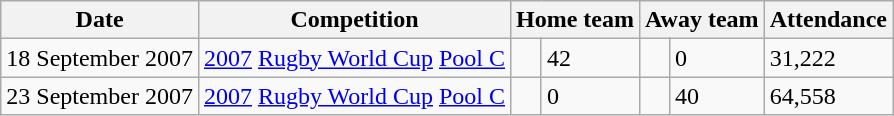<table class="wikitable">
<tr>
<th>Date</th>
<th>Competition</th>
<th colspan=2>Home team</th>
<th colspan=2>Away team</th>
<th>Attendance</th>
</tr>
<tr>
<td>18 September 2007</td>
<td><a href='#'>2007</a> <a href='#'>Rugby World Cup</a> <a href='#'>Pool C</a></td>
<td></td>
<td>42</td>
<td></td>
<td>0</td>
<td>31,222</td>
</tr>
<tr>
<td>23 September 2007</td>
<td><a href='#'>2007</a> <a href='#'>Rugby World Cup</a> <a href='#'>Pool C</a></td>
<td></td>
<td>0</td>
<td></td>
<td>40</td>
<td>64,558</td>
</tr>
</table>
